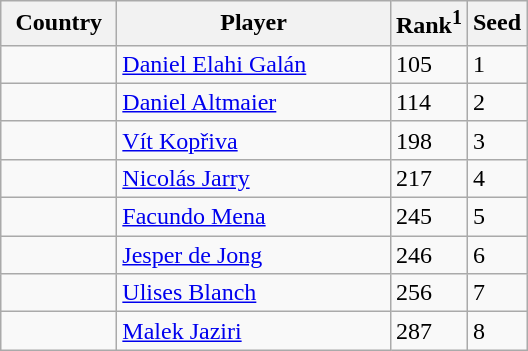<table class="sortable wikitable">
<tr>
<th width="70">Country</th>
<th width="175">Player</th>
<th>Rank<sup>1</sup></th>
<th>Seed</th>
</tr>
<tr>
<td></td>
<td><a href='#'>Daniel Elahi Galán</a></td>
<td>105</td>
<td>1</td>
</tr>
<tr>
<td></td>
<td><a href='#'>Daniel Altmaier</a></td>
<td>114</td>
<td>2</td>
</tr>
<tr>
<td></td>
<td><a href='#'>Vít Kopřiva</a></td>
<td>198</td>
<td>3</td>
</tr>
<tr>
<td></td>
<td><a href='#'>Nicolás Jarry</a></td>
<td>217</td>
<td>4</td>
</tr>
<tr>
<td></td>
<td><a href='#'>Facundo Mena</a></td>
<td>245</td>
<td>5</td>
</tr>
<tr>
<td></td>
<td><a href='#'>Jesper de Jong</a></td>
<td>246</td>
<td>6</td>
</tr>
<tr>
<td></td>
<td><a href='#'>Ulises Blanch</a></td>
<td>256</td>
<td>7</td>
</tr>
<tr>
<td></td>
<td><a href='#'>Malek Jaziri</a></td>
<td>287</td>
<td>8</td>
</tr>
</table>
